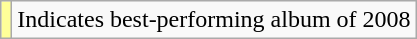<table class="wikitable">
<tr>
<td style="background-color:#FFFF99"></td>
<td>Indicates best-performing album of 2008</td>
</tr>
</table>
